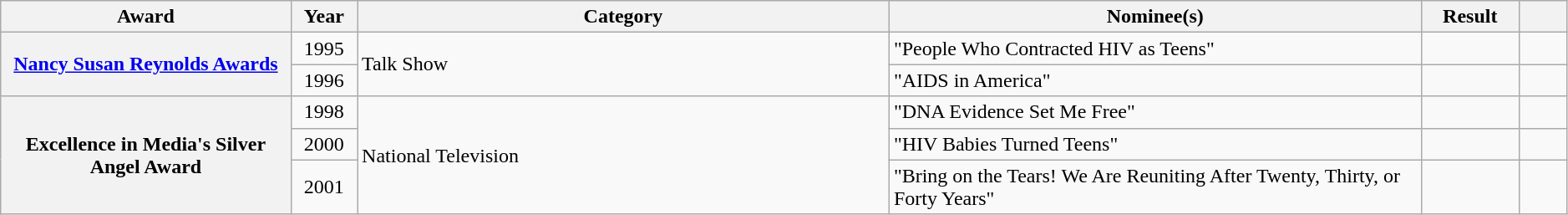<table class="wikitable sortable plainrowheaders" style="width:99%;">
<tr>
<th scope="col" style="width:12%;">Award</th>
<th scope="col" style="width:2%;">Year</th>
<th scope="col" style="width:22%;">Category</th>
<th scope="col" style="width:22%;">Nominee(s)</th>
<th scope="col" style="width:4%;">Result</th>
<th scope="col" style="width:2%;" class="unsortable"></th>
</tr>
<tr>
<th scope="row" rowspan="2"><a href='#'>Nancy Susan Reynolds Awards</a></th>
<td style="text-align:center;">1995</td>
<td rowspan="2">Talk Show</td>
<td>"People Who Contracted HIV as Teens"</td>
<td></td>
<td style=text-align:center;"></td>
</tr>
<tr>
<td style="text-align:center;">1996</td>
<td>"AIDS in America"</td>
<td></td>
<td style=text-align:center;"></td>
</tr>
<tr>
<th scope="row" rowspan="3">Excellence in Media's Silver Angel Award</th>
<td style="text-align:center;">1998</td>
<td rowspan="3">National Television</td>
<td>"DNA Evidence Set Me Free"</td>
<td></td>
<td style=text-align:center;"></td>
</tr>
<tr>
<td style="text-align:center;">2000</td>
<td>"HIV Babies Turned Teens"</td>
<td></td>
<td style=text-align:center;"></td>
</tr>
<tr>
<td style="text-align:center;">2001</td>
<td>"Bring on the Tears!  We Are Reuniting After Twenty, Thirty, or Forty Years"</td>
<td></td>
<td style=text-align:center;"></td>
</tr>
</table>
